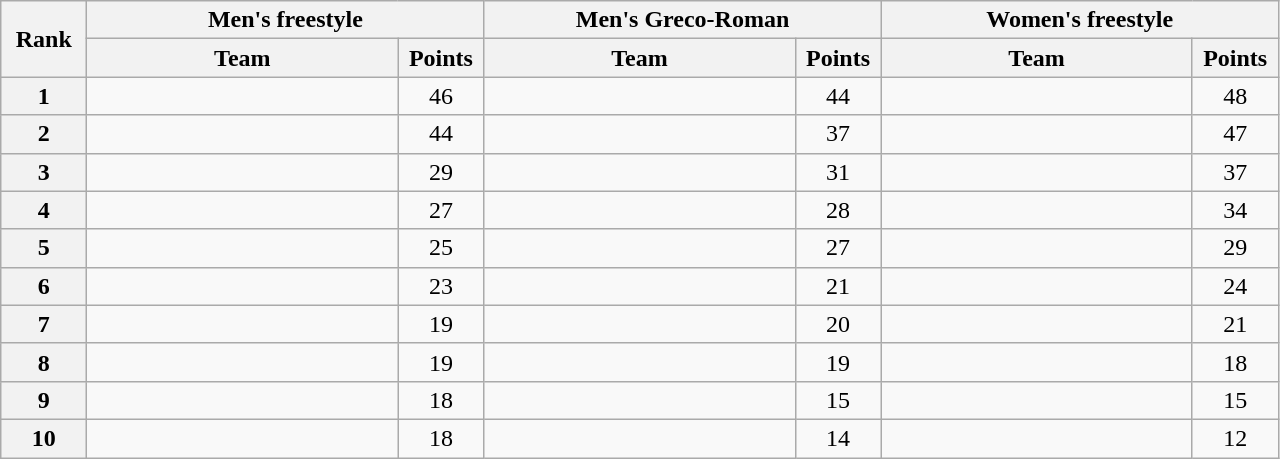<table class="wikitable" style="text-align:center;">
<tr>
<th width=50 rowspan="2">Rank</th>
<th colspan="2">Men's freestyle</th>
<th colspan="2">Men's Greco-Roman</th>
<th colspan="2">Women's freestyle</th>
</tr>
<tr>
<th width=200>Team</th>
<th width=50>Points</th>
<th width=200>Team</th>
<th width=50>Points</th>
<th width=200>Team</th>
<th width=50>Points</th>
</tr>
<tr>
<th>1</th>
<td align=left></td>
<td>46</td>
<td align=left></td>
<td>44</td>
<td align=left></td>
<td>48</td>
</tr>
<tr>
<th>2</th>
<td align=left></td>
<td>44</td>
<td align=left></td>
<td>37</td>
<td align=left></td>
<td>47</td>
</tr>
<tr>
<th>3</th>
<td align=left></td>
<td>29</td>
<td align=left></td>
<td>31</td>
<td align=left></td>
<td>37</td>
</tr>
<tr>
<th>4</th>
<td align=left></td>
<td>27</td>
<td align=left></td>
<td>28</td>
<td align=left></td>
<td>34</td>
</tr>
<tr>
<th>5</th>
<td align=left></td>
<td>25</td>
<td align=left></td>
<td>27</td>
<td align=left></td>
<td>29</td>
</tr>
<tr>
<th>6</th>
<td align=left></td>
<td>23</td>
<td align=left></td>
<td>21</td>
<td align=left></td>
<td>24</td>
</tr>
<tr>
<th>7</th>
<td align=left></td>
<td>19</td>
<td align=left></td>
<td>20</td>
<td align=left></td>
<td>21</td>
</tr>
<tr>
<th>8</th>
<td align=left></td>
<td>19</td>
<td align=left></td>
<td>19</td>
<td align=left></td>
<td>18</td>
</tr>
<tr>
<th>9</th>
<td align=left></td>
<td>18</td>
<td align=left></td>
<td>15</td>
<td align=left></td>
<td>15</td>
</tr>
<tr>
<th>10</th>
<td align=left></td>
<td>18</td>
<td align=left></td>
<td>14</td>
<td align=left></td>
<td>12</td>
</tr>
</table>
